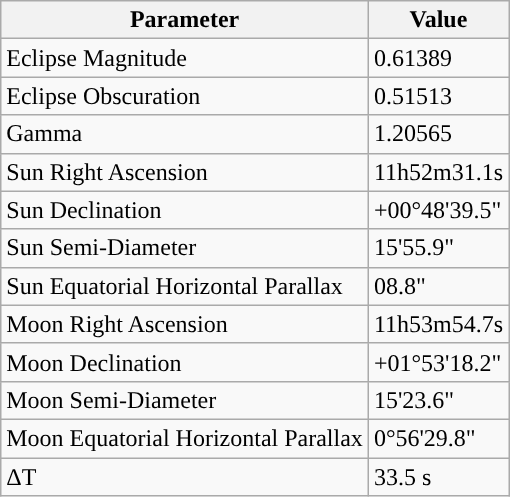<table class="wikitable">
<tr>
<th>Parameter</th>
<th>Value</th>
</tr>
<tr>
<td>Eclipse Magnitude</td>
<td>0.61389</td>
</tr>
<tr>
<td>Eclipse Obscuration</td>
<td>0.51513</td>
</tr>
<tr>
<td>Gamma</td>
<td>1.20565</td>
</tr>
<tr>
<td>Sun Right Ascension</td>
<td>11h52m31.1s</td>
</tr>
<tr>
<td>Sun Declination</td>
<td>+00°48'39.5"</td>
</tr>
<tr>
<td>Sun Semi-Diameter</td>
<td>15'55.9"</td>
</tr>
<tr>
<td>Sun Equatorial Horizontal Parallax</td>
<td>08.8"</td>
</tr>
<tr>
<td>Moon Right Ascension</td>
<td>11h53m54.7s</td>
</tr>
<tr>
<td>Moon Declination</td>
<td>+01°53'18.2"</td>
</tr>
<tr>
<td>Moon Semi-Diameter</td>
<td>15'23.6"</td>
</tr>
<tr>
<td>Moon Equatorial Horizontal Parallax</td>
<td>0°56'29.8"</td>
</tr>
<tr>
<td>ΔT</td>
<td>33.5 s</td>
</tr>
</table>
